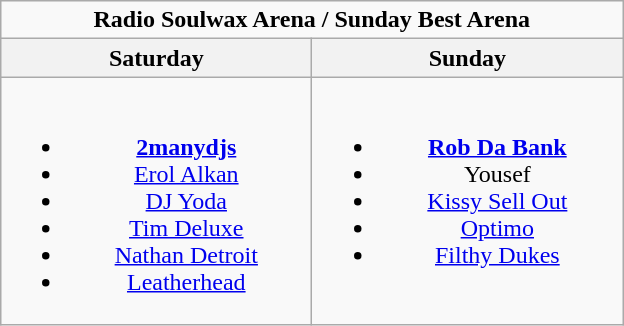<table class="wikitable">
<tr>
<td colspan="2" align="center"><strong>Radio Soulwax Arena / Sunday Best Arena</strong></td>
</tr>
<tr>
<th>Saturday</th>
<th>Sunday</th>
</tr>
<tr>
<td valign="top" align="center" width=200><br><ul><li><strong><a href='#'>2manydjs</a></strong></li><li><a href='#'>Erol Alkan</a></li><li><a href='#'>DJ Yoda</a></li><li><a href='#'>Tim Deluxe</a></li><li><a href='#'>Nathan Detroit</a></li><li><a href='#'>Leatherhead</a></li></ul></td>
<td valign="top" align="center" width=200><br><ul><li><strong><a href='#'>Rob Da Bank</a></strong></li><li>Yousef</li><li><a href='#'>Kissy Sell Out</a></li><li><a href='#'>Optimo</a></li><li><a href='#'>Filthy Dukes</a></li></ul></td>
</tr>
</table>
